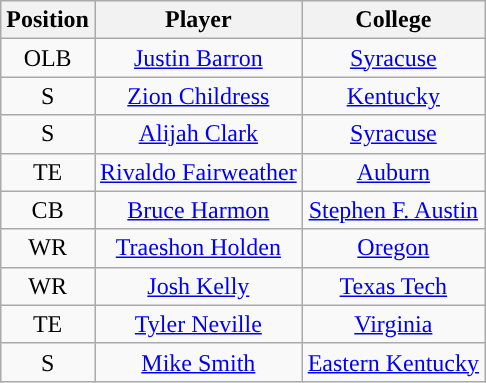<table class="wikitable" style="text-align:center">
<tr>
<th>Position</th>
<th>Player</th>
<th>College</th>
</tr>
<tr>
<td>OLB</td>
<td scope="row"><a href='#'>Justin Barron</a></td>
<td><a href='#'>Syracuse</a></td>
</tr>
<tr>
<td>S</td>
<td scope="row"><a href='#'>Zion Childress</a></td>
<td><a href='#'>Kentucky</a></td>
</tr>
<tr>
<td>S</td>
<td scope="row"><a href='#'>Alijah Clark</a></td>
<td><a href='#'>Syracuse</a></td>
</tr>
<tr>
<td>TE</td>
<td scope="row"><a href='#'>Rivaldo Fairweather</a></td>
<td><a href='#'>Auburn</a></td>
</tr>
<tr>
<td>CB</td>
<td scope="row"><a href='#'>Bruce Harmon</a></td>
<td><a href='#'>Stephen F. Austin</a></td>
</tr>
<tr>
<td>WR</td>
<td scope="row"><a href='#'>Traeshon Holden</a></td>
<td><a href='#'>Oregon</a></td>
</tr>
<tr>
<td>WR</td>
<td scope="row"><a href='#'>Josh Kelly</a></td>
<td><a href='#'>Texas Tech</a></td>
</tr>
<tr>
<td>TE</td>
<td scope="row"><a href='#'>Tyler Neville</a></td>
<td><a href='#'>Virginia</a></td>
</tr>
<tr>
<td>S</td>
<td scope="row"><a href='#'>Mike Smith</a></td>
<td><a href='#'>Eastern Kentucky</a></td>
</tr>
</table>
